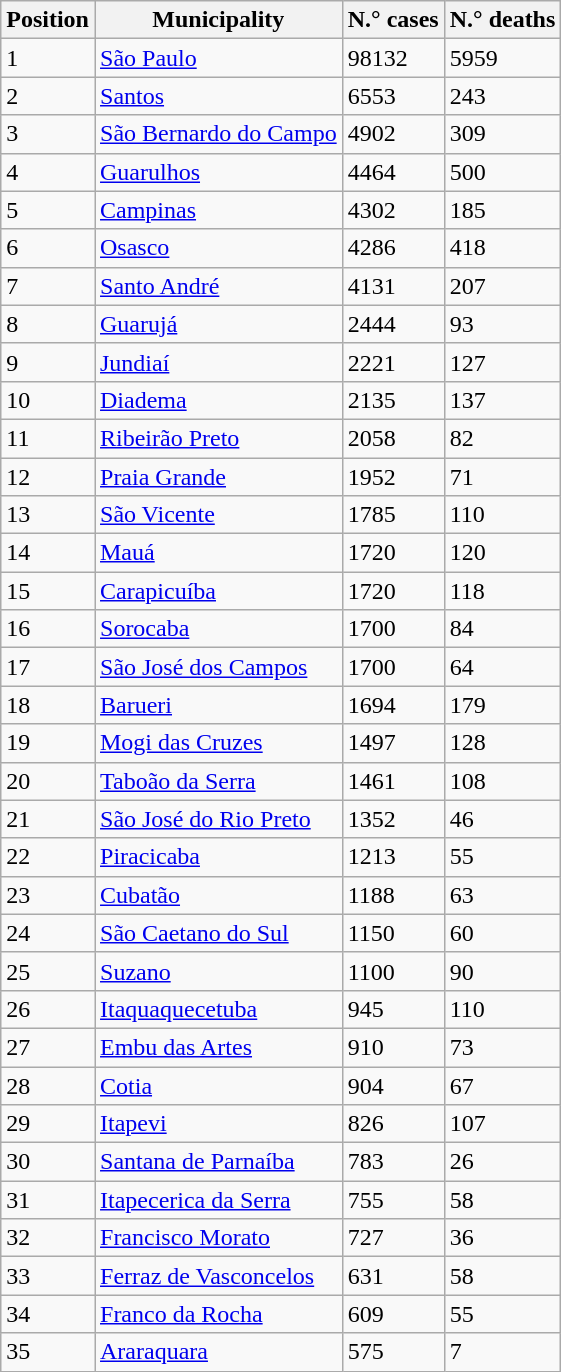<table class="wikitable sortable">
<tr>
<th>Position</th>
<th>Municipality</th>
<th>N.° cases</th>
<th>N.° deaths</th>
</tr>
<tr>
<td>1</td>
<td><a href='#'>São Paulo</a></td>
<td>98132</td>
<td>5959</td>
</tr>
<tr>
<td>2</td>
<td><a href='#'>Santos</a></td>
<td>6553</td>
<td>243</td>
</tr>
<tr>
<td>3</td>
<td><a href='#'>São Bernardo do Campo</a></td>
<td>4902</td>
<td>309</td>
</tr>
<tr>
<td>4</td>
<td><a href='#'>Guarulhos</a></td>
<td>4464</td>
<td>500</td>
</tr>
<tr>
<td>5</td>
<td><a href='#'>Campinas</a></td>
<td>4302</td>
<td>185</td>
</tr>
<tr>
<td>6</td>
<td><a href='#'>Osasco</a></td>
<td>4286</td>
<td>418</td>
</tr>
<tr>
<td>7</td>
<td><a href='#'>Santo André</a></td>
<td>4131</td>
<td>207</td>
</tr>
<tr>
<td>8</td>
<td><a href='#'>Guarujá</a></td>
<td>2444</td>
<td>93</td>
</tr>
<tr>
<td>9</td>
<td><a href='#'>Jundiaí</a></td>
<td>2221</td>
<td>127</td>
</tr>
<tr>
<td>10</td>
<td><a href='#'>Diadema</a></td>
<td>2135</td>
<td>137</td>
</tr>
<tr>
<td>11</td>
<td><a href='#'>Ribeirão Preto</a></td>
<td>2058</td>
<td>82</td>
</tr>
<tr>
<td>12</td>
<td><a href='#'>Praia Grande</a></td>
<td>1952</td>
<td>71</td>
</tr>
<tr>
<td>13</td>
<td><a href='#'>São Vicente</a></td>
<td>1785</td>
<td>110</td>
</tr>
<tr>
<td>14</td>
<td><a href='#'>Mauá</a></td>
<td>1720</td>
<td>120</td>
</tr>
<tr>
<td>15</td>
<td><a href='#'>Carapicuíba</a></td>
<td>1720</td>
<td>118</td>
</tr>
<tr>
<td>16</td>
<td><a href='#'>Sorocaba</a></td>
<td>1700</td>
<td>84</td>
</tr>
<tr>
<td>17</td>
<td><a href='#'>São José dos Campos</a></td>
<td>1700</td>
<td>64</td>
</tr>
<tr>
<td>18</td>
<td><a href='#'>Barueri</a></td>
<td>1694</td>
<td>179</td>
</tr>
<tr>
<td>19</td>
<td><a href='#'>Mogi das Cruzes</a></td>
<td>1497</td>
<td>128</td>
</tr>
<tr>
<td>20</td>
<td><a href='#'>Taboão da Serra</a></td>
<td>1461</td>
<td>108</td>
</tr>
<tr>
<td>21</td>
<td><a href='#'>São José do Rio Preto</a></td>
<td>1352</td>
<td>46</td>
</tr>
<tr>
<td>22</td>
<td><a href='#'>Piracicaba</a></td>
<td>1213</td>
<td>55</td>
</tr>
<tr>
<td>23</td>
<td><a href='#'>Cubatão</a></td>
<td>1188</td>
<td>63</td>
</tr>
<tr>
<td>24</td>
<td><a href='#'>São Caetano do Sul</a></td>
<td>1150</td>
<td>60</td>
</tr>
<tr>
<td>25</td>
<td><a href='#'>Suzano</a></td>
<td>1100</td>
<td>90</td>
</tr>
<tr>
<td>26</td>
<td><a href='#'>Itaquaquecetuba</a></td>
<td>945</td>
<td>110</td>
</tr>
<tr>
<td>27</td>
<td><a href='#'>Embu das Artes</a></td>
<td>910</td>
<td>73</td>
</tr>
<tr>
<td>28</td>
<td><a href='#'>Cotia</a></td>
<td>904</td>
<td>67</td>
</tr>
<tr>
<td>29</td>
<td><a href='#'>Itapevi</a></td>
<td>826</td>
<td>107</td>
</tr>
<tr>
<td>30</td>
<td><a href='#'>Santana de Parnaíba</a></td>
<td>783</td>
<td>26</td>
</tr>
<tr>
<td>31</td>
<td><a href='#'>Itapecerica da Serra</a></td>
<td>755</td>
<td>58</td>
</tr>
<tr>
<td>32</td>
<td><a href='#'>Francisco Morato</a></td>
<td>727</td>
<td>36</td>
</tr>
<tr>
<td>33</td>
<td><a href='#'>Ferraz de Vasconcelos</a></td>
<td>631</td>
<td>58</td>
</tr>
<tr>
<td>34</td>
<td><a href='#'>Franco da Rocha</a></td>
<td>609</td>
<td>55</td>
</tr>
<tr>
<td>35</td>
<td><a href='#'>Araraquara</a></td>
<td>575</td>
<td>7</td>
</tr>
</table>
